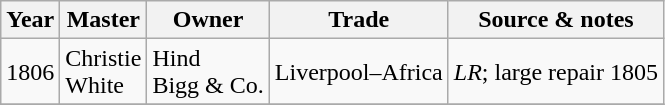<table class=" wikitable">
<tr>
<th>Year</th>
<th>Master</th>
<th>Owner</th>
<th>Trade</th>
<th>Source & notes</th>
</tr>
<tr>
<td>1806</td>
<td>Christie<br>White</td>
<td>Hind<br>Bigg & Co.</td>
<td>Liverpool–Africa</td>
<td><em>LR</em>; large repair 1805</td>
</tr>
<tr>
</tr>
</table>
